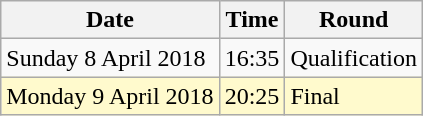<table class="wikitable">
<tr>
<th>Date</th>
<th>Time</th>
<th>Round</th>
</tr>
<tr>
<td>Sunday 8 April 2018</td>
<td>16:35</td>
<td>Qualification</td>
</tr>
<tr>
<td style=background:lemonchiffon>Monday 9 April 2018</td>
<td style=background:lemonchiffon>20:25</td>
<td style=background:lemonchiffon>Final</td>
</tr>
</table>
